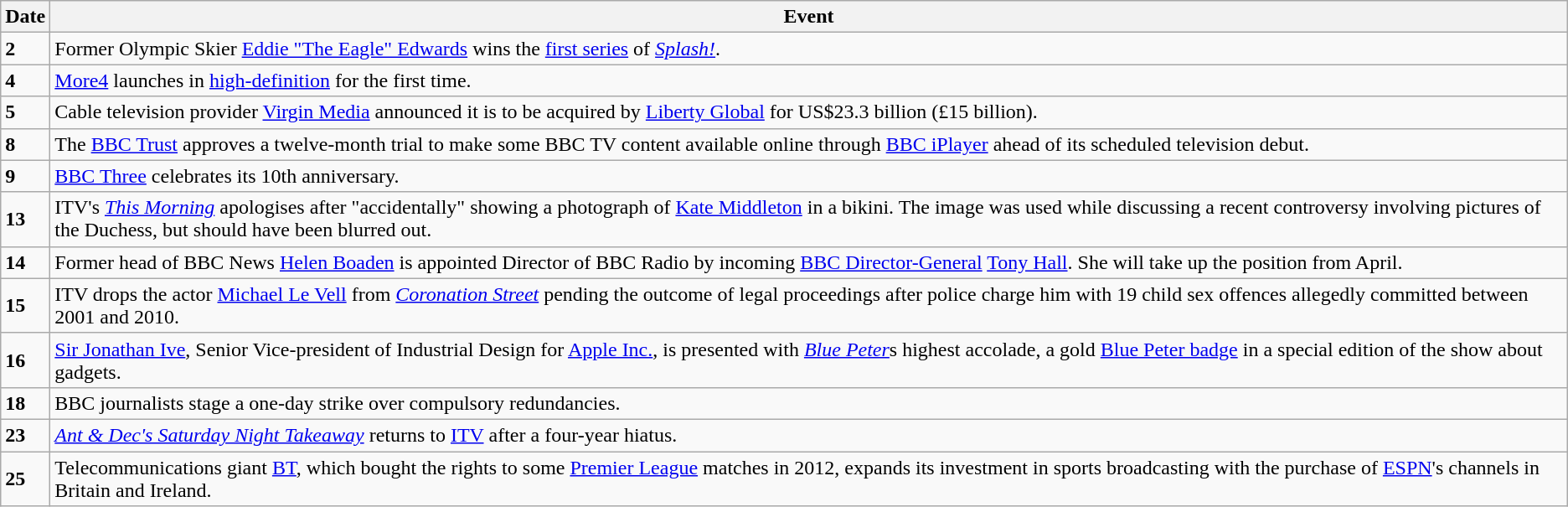<table class="wikitable">
<tr>
<th>Date</th>
<th>Event</th>
</tr>
<tr>
<td><strong>2</strong></td>
<td>Former Olympic Skier <a href='#'>Eddie "The Eagle" Edwards</a> wins the <a href='#'>first series</a> of <em><a href='#'>Splash!</a></em>.</td>
</tr>
<tr>
<td><strong>4</strong></td>
<td><a href='#'>More4</a> launches in <a href='#'>high-definition</a> for the first time.</td>
</tr>
<tr>
<td><strong>5</strong></td>
<td>Cable television provider <a href='#'>Virgin Media</a> announced it is to be acquired by <a href='#'>Liberty Global</a> for US$23.3 billion (£15 billion).</td>
</tr>
<tr>
<td><strong>8</strong></td>
<td>The <a href='#'>BBC Trust</a> approves a twelve-month trial to make some BBC TV content available online through <a href='#'>BBC iPlayer</a> ahead of its scheduled television debut.</td>
</tr>
<tr>
<td><strong>9</strong></td>
<td><a href='#'>BBC Three</a> celebrates its 10th anniversary.</td>
</tr>
<tr>
<td><strong>13</strong></td>
<td>ITV's <em><a href='#'>This Morning</a></em> apologises after "accidentally" showing a photograph of <a href='#'>Kate Middleton</a> in a bikini. The image was used while discussing a recent controversy involving pictures of the Duchess, but should have been blurred out.</td>
</tr>
<tr>
<td><strong>14</strong></td>
<td>Former head of BBC News <a href='#'>Helen Boaden</a> is appointed Director of BBC Radio by incoming <a href='#'>BBC Director-General</a> <a href='#'>Tony Hall</a>. She will take up the position from April.</td>
</tr>
<tr>
<td><strong>15</strong></td>
<td>ITV drops the actor <a href='#'>Michael Le Vell</a> from <em><a href='#'>Coronation Street</a></em> pending the outcome of legal proceedings after police charge him with 19 child sex offences allegedly committed between 2001 and 2010.</td>
</tr>
<tr>
<td><strong>16</strong></td>
<td><a href='#'>Sir Jonathan Ive</a>, Senior Vice-president of Industrial Design for <a href='#'>Apple Inc.</a>, is presented with <em><a href='#'>Blue Peter</a></em>s highest accolade, a gold <a href='#'>Blue Peter badge</a> in a special edition of the show about gadgets.</td>
</tr>
<tr>
<td><strong>18</strong></td>
<td>BBC journalists stage a one-day strike over compulsory redundancies.</td>
</tr>
<tr>
<td><strong>23</strong></td>
<td><em><a href='#'>Ant & Dec's Saturday Night Takeaway</a></em> returns to <a href='#'>ITV</a> after a four-year hiatus.</td>
</tr>
<tr>
<td><strong>25</strong></td>
<td>Telecommunications giant <a href='#'>BT</a>, which bought the rights to some <a href='#'>Premier League</a> matches in 2012, expands its investment in sports broadcasting with the purchase of <a href='#'>ESPN</a>'s channels in Britain and Ireland.</td>
</tr>
</table>
